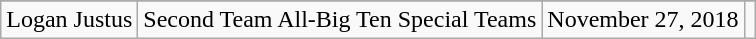<table class="wikitable sortable sortable" style="text-align: center">
<tr align=center>
</tr>
<tr>
<td>Logan Justus</td>
<td>Second Team All-Big Ten Special Teams</td>
<td>November 27, 2018</td>
<td></td>
</tr>
</table>
